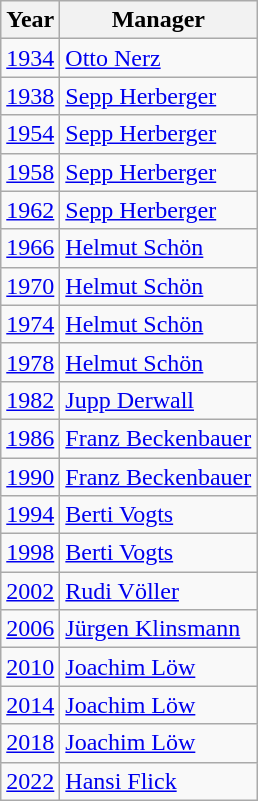<table class="wikitable">
<tr>
<th>Year</th>
<th>Manager</th>
</tr>
<tr>
<td align=center><a href='#'>1934</a></td>
<td> <a href='#'>Otto Nerz</a></td>
</tr>
<tr>
<td align=center><a href='#'>1938</a></td>
<td> <a href='#'>Sepp Herberger</a></td>
</tr>
<tr>
<td align=center><a href='#'>1954</a></td>
<td> <a href='#'>Sepp Herberger</a></td>
</tr>
<tr>
<td align=center><a href='#'>1958</a></td>
<td> <a href='#'>Sepp Herberger</a></td>
</tr>
<tr>
<td align=center><a href='#'>1962</a></td>
<td> <a href='#'>Sepp Herberger</a></td>
</tr>
<tr>
<td align=center><a href='#'>1966</a></td>
<td> <a href='#'>Helmut Schön</a></td>
</tr>
<tr>
<td align=center><a href='#'>1970</a></td>
<td> <a href='#'>Helmut Schön</a></td>
</tr>
<tr>
<td align=center><a href='#'>1974</a></td>
<td> <a href='#'>Helmut Schön</a></td>
</tr>
<tr>
<td align=center><a href='#'>1978</a></td>
<td> <a href='#'>Helmut Schön</a></td>
</tr>
<tr>
<td align=center><a href='#'>1982</a></td>
<td> <a href='#'>Jupp Derwall</a></td>
</tr>
<tr>
<td align=center><a href='#'>1986</a></td>
<td> <a href='#'>Franz Beckenbauer</a></td>
</tr>
<tr>
<td align=center><a href='#'>1990</a></td>
<td> <a href='#'>Franz Beckenbauer</a></td>
</tr>
<tr>
<td align=center><a href='#'>1994</a></td>
<td> <a href='#'>Berti Vogts</a></td>
</tr>
<tr>
<td align=center><a href='#'>1998</a></td>
<td> <a href='#'>Berti Vogts</a></td>
</tr>
<tr>
<td align=center><a href='#'>2002</a></td>
<td> <a href='#'>Rudi Völler</a></td>
</tr>
<tr>
<td align=center><a href='#'>2006</a></td>
<td> <a href='#'>Jürgen Klinsmann</a></td>
</tr>
<tr>
<td align=center><a href='#'>2010</a></td>
<td> <a href='#'>Joachim Löw</a></td>
</tr>
<tr>
<td align=center><a href='#'>2014</a></td>
<td> <a href='#'>Joachim Löw</a></td>
</tr>
<tr>
<td align=center><a href='#'>2018</a></td>
<td> <a href='#'>Joachim Löw</a></td>
</tr>
<tr>
<td align=center><a href='#'>2022</a></td>
<td> <a href='#'>Hansi Flick</a></td>
</tr>
</table>
